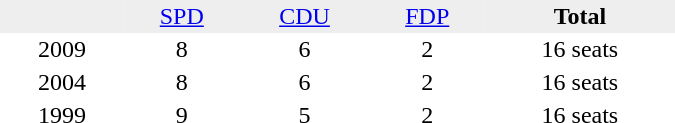<table border="0" cellpadding="2" cellspacing="0" width="450">
<tr bgcolor="#eeeeee" align="center">
<td></td>
<td><a href='#'>SPD</a></td>
<td><a href='#'>CDU</a></td>
<td><a href='#'>FDP</a></td>
<td><strong>Total</strong></td>
</tr>
<tr align="center">
<td>2009</td>
<td>8</td>
<td>6</td>
<td>2</td>
<td>16 seats</td>
</tr>
<tr align="center">
<td>2004</td>
<td>8</td>
<td>6</td>
<td>2</td>
<td>16 seats</td>
</tr>
<tr align="center">
<td>1999</td>
<td>9</td>
<td>5</td>
<td>2</td>
<td>16 seats</td>
</tr>
</table>
